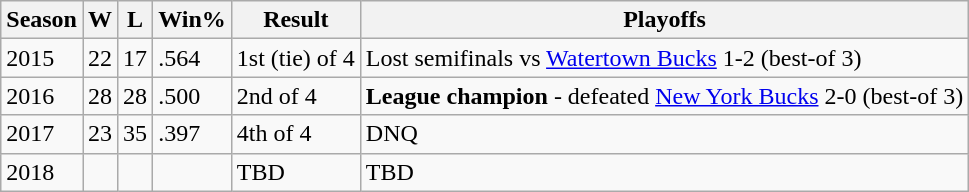<table class="wikitable">
<tr>
<th>Season</th>
<th>W</th>
<th>L</th>
<th>Win%</th>
<th>Result</th>
<th>Playoffs</th>
</tr>
<tr>
<td>2015</td>
<td>22</td>
<td>17</td>
<td>.564</td>
<td>1st (tie) of 4</td>
<td>Lost semifinals vs <a href='#'>Watertown Bucks</a> 1-2 (best-of 3)</td>
</tr>
<tr>
<td>2016</td>
<td>28</td>
<td>28</td>
<td>.500</td>
<td>2nd of 4</td>
<td><strong>League champion</strong> - defeated <a href='#'>New York Bucks</a> 2-0 (best-of 3)</td>
</tr>
<tr>
<td>2017</td>
<td>23</td>
<td>35</td>
<td>.397</td>
<td>4th of 4</td>
<td>DNQ</td>
</tr>
<tr>
<td>2018</td>
<td></td>
<td></td>
<td></td>
<td>TBD</td>
<td>TBD</td>
</tr>
</table>
